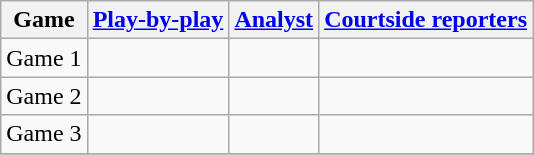<table class=wikitable>
<tr>
<th>Game</th>
<th><a href='#'>Play-by-play</a></th>
<th><a href='#'>Analyst</a></th>
<th><a href='#'>Courtside reporters</a></th>
</tr>
<tr>
<td>Game 1</td>
<td></td>
<td></td>
<td></td>
</tr>
<tr>
<td>Game 2</td>
<td></td>
<td></td>
<td></td>
</tr>
<tr>
<td>Game 3</td>
<td></td>
<td></td>
<td></td>
</tr>
<tr>
</tr>
</table>
